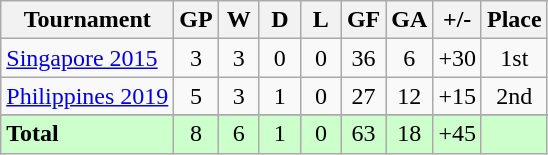<table class="wikitable" style="text-align:center;">
<tr>
<th>Tournament</th>
<th width=20>GP</th>
<th width=20>W</th>
<th width=20>D</th>
<th width=20>L</th>
<th width=20>GF</th>
<th width=20>GA</th>
<th width=20>+/-</th>
<th width=20>Place</th>
</tr>
<tr>
<td style="text-align:left;"><a href='#'>Singapore 2015</a></td>
<td>3</td>
<td>3</td>
<td>0</td>
<td>0</td>
<td>36</td>
<td>6</td>
<td>+30</td>
<td>1st</td>
</tr>
<tr>
<td style="text-align:left;"><a href='#'>Philippines 2019</a></td>
<td>5</td>
<td>3</td>
<td>1</td>
<td>0</td>
<td>27</td>
<td>12</td>
<td>+15</td>
<td>2nd</td>
</tr>
<tr>
</tr>
<tr style="background:#ccffcc;">
<td style="text-align:left;"><strong>Total</strong></td>
<td>8</td>
<td>6</td>
<td>1</td>
<td>0</td>
<td>63</td>
<td>18</td>
<td>+45</td>
<td></td>
</tr>
</table>
